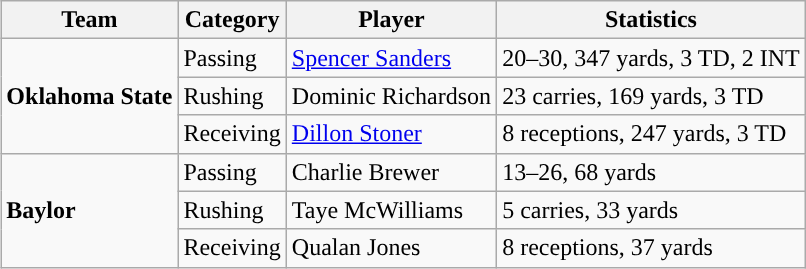<table class="wikitable" style="float: right;">
<tr>
<th>Team</th>
<th>Category</th>
<th>Player</th>
<th>Statistics</th>
</tr>
<tr>
<td rowspan=3><strong>Oklahoma State</strong></td>
<td>Passing</td>
<td><a href='#'>Spencer Sanders</a></td>
<td>20–30, 347 yards, 3 TD, 2 INT</td>
</tr>
<tr>
<td>Rushing</td>
<td>Dominic Richardson</td>
<td>23 carries, 169 yards, 3 TD</td>
</tr>
<tr>
<td>Receiving</td>
<td><a href='#'>Dillon Stoner</a></td>
<td>8 receptions, 247 yards, 3 TD</td>
</tr>
<tr>
<td rowspan=3><strong>Baylor</strong></td>
<td>Passing</td>
<td>Charlie Brewer</td>
<td>13–26, 68 yards</td>
</tr>
<tr>
<td>Rushing</td>
<td>Taye McWilliams</td>
<td>5 carries, 33 yards</td>
</tr>
<tr>
<td>Receiving</td>
<td>Qualan Jones</td>
<td>8 receptions, 37 yards</td>
</tr>
</table>
